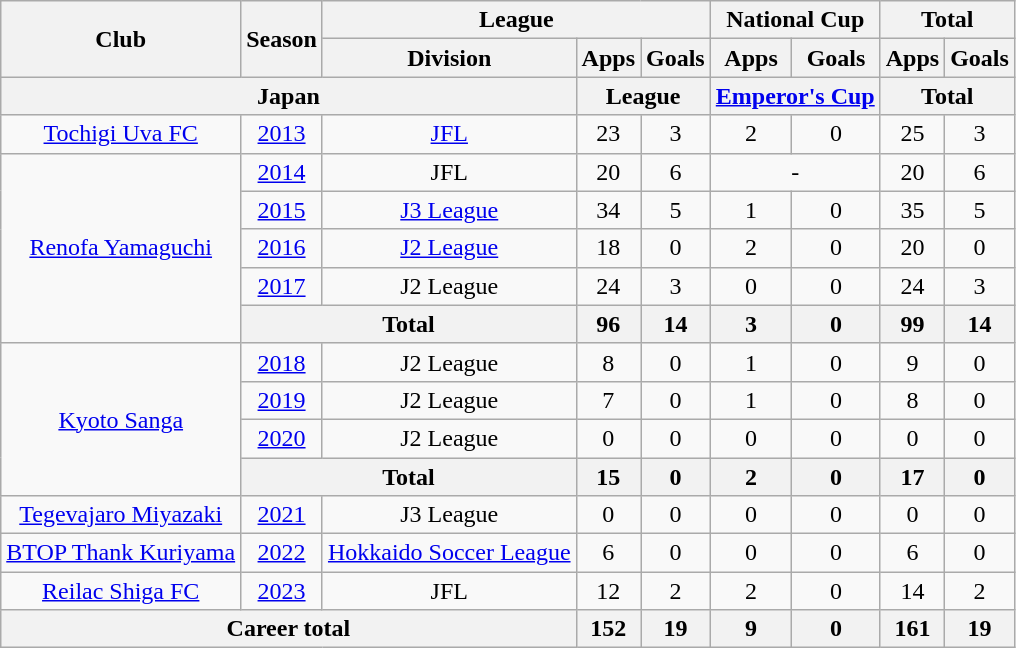<table class="wikitable" style="text-align:center;">
<tr>
<th rowspan="2">Club</th>
<th rowspan="2">Season</th>
<th colspan="3">League</th>
<th colspan="2">National Cup</th>
<th colspan="2">Total</th>
</tr>
<tr>
<th>Division</th>
<th>Apps</th>
<th>Goals</th>
<th>Apps</th>
<th>Goals</th>
<th>Apps</th>
<th>Goals</th>
</tr>
<tr>
<th colspan=3>Japan</th>
<th colspan=2>League</th>
<th colspan=2><a href='#'>Emperor's Cup</a></th>
<th colspan=2>Total</th>
</tr>
<tr>
<td><a href='#'>Tochigi Uva FC</a></td>
<td><a href='#'>2013</a></td>
<td><a href='#'>JFL</a></td>
<td>23</td>
<td>3</td>
<td>2</td>
<td>0</td>
<td>25</td>
<td>3</td>
</tr>
<tr>
<td rowspan="5"><a href='#'>Renofa Yamaguchi</a></td>
<td><a href='#'>2014</a></td>
<td>JFL</td>
<td>20</td>
<td>6</td>
<td colspan="2">-</td>
<td>20</td>
<td>6</td>
</tr>
<tr>
<td><a href='#'>2015</a></td>
<td><a href='#'>J3 League</a></td>
<td>34</td>
<td>5</td>
<td>1</td>
<td>0</td>
<td>35</td>
<td>5</td>
</tr>
<tr>
<td><a href='#'>2016</a></td>
<td><a href='#'>J2 League</a></td>
<td>18</td>
<td>0</td>
<td>2</td>
<td>0</td>
<td>20</td>
<td>0</td>
</tr>
<tr>
<td><a href='#'>2017</a></td>
<td>J2 League</td>
<td>24</td>
<td>3</td>
<td>0</td>
<td>0</td>
<td>24</td>
<td>3</td>
</tr>
<tr>
<th colspan="2">Total</th>
<th>96</th>
<th>14</th>
<th>3</th>
<th>0</th>
<th>99</th>
<th>14</th>
</tr>
<tr>
<td rowspan=4><a href='#'>Kyoto Sanga</a></td>
<td><a href='#'>2018</a></td>
<td>J2 League</td>
<td>8</td>
<td>0</td>
<td>1</td>
<td>0</td>
<td>9</td>
<td>0</td>
</tr>
<tr>
<td><a href='#'>2019</a></td>
<td>J2 League</td>
<td>7</td>
<td>0</td>
<td>1</td>
<td>0</td>
<td>8</td>
<td>0</td>
</tr>
<tr>
<td><a href='#'>2020</a></td>
<td>J2 League</td>
<td>0</td>
<td>0</td>
<td>0</td>
<td>0</td>
<td>0</td>
<td>0</td>
</tr>
<tr>
<th colspan="2">Total</th>
<th>15</th>
<th>0</th>
<th>2</th>
<th>0</th>
<th>17</th>
<th>0</th>
</tr>
<tr>
<td><a href='#'>Tegevajaro Miyazaki</a></td>
<td><a href='#'>2021</a></td>
<td>J3 League</td>
<td>0</td>
<td>0</td>
<td>0</td>
<td>0</td>
<td>0</td>
<td>0</td>
</tr>
<tr>
<td><a href='#'>BTOP Thank Kuriyama</a></td>
<td><a href='#'>2022</a></td>
<td><a href='#'>Hokkaido Soccer League</a></td>
<td>6</td>
<td>0</td>
<td>0</td>
<td>0</td>
<td>6</td>
<td>0</td>
</tr>
<tr>
<td><a href='#'>Reilac Shiga FC</a></td>
<td><a href='#'>2023</a></td>
<td>JFL</td>
<td>12</td>
<td>2</td>
<td>2</td>
<td>0</td>
<td>14</td>
<td>2</td>
</tr>
<tr>
<th colspan=3>Career total</th>
<th>152</th>
<th>19</th>
<th>9</th>
<th>0</th>
<th>161</th>
<th>19</th>
</tr>
</table>
